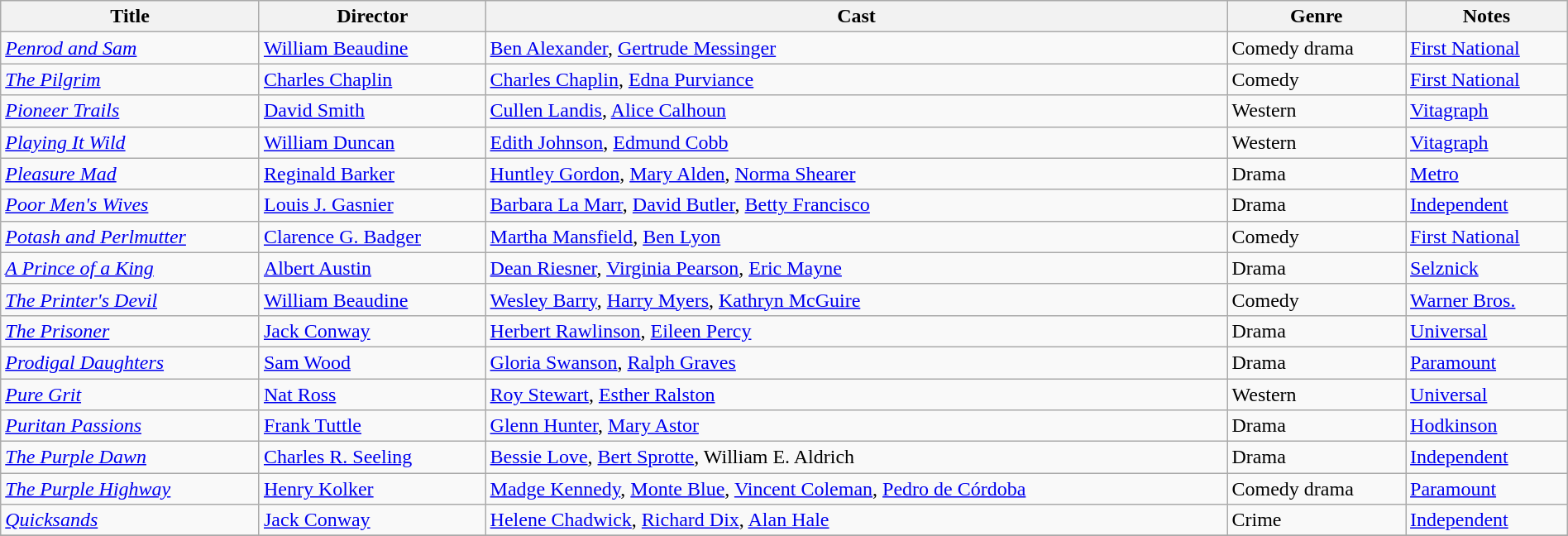<table class="wikitable" width= "100%">
<tr>
<th>Title</th>
<th>Director</th>
<th>Cast</th>
<th>Genre</th>
<th>Notes</th>
</tr>
<tr>
<td><em><a href='#'>Penrod and Sam</a></em></td>
<td><a href='#'>William Beaudine</a></td>
<td><a href='#'>Ben Alexander</a>, <a href='#'>Gertrude Messinger</a></td>
<td>Comedy drama</td>
<td><a href='#'>First National</a></td>
</tr>
<tr>
<td><em><a href='#'>The Pilgrim</a></em></td>
<td><a href='#'>Charles Chaplin</a></td>
<td><a href='#'>Charles Chaplin</a>, <a href='#'>Edna Purviance</a></td>
<td>Comedy</td>
<td><a href='#'>First National</a></td>
</tr>
<tr>
<td><em><a href='#'>Pioneer Trails</a></em></td>
<td><a href='#'>David Smith</a></td>
<td><a href='#'>Cullen Landis</a>, <a href='#'>Alice Calhoun</a></td>
<td>Western</td>
<td><a href='#'>Vitagraph</a></td>
</tr>
<tr>
<td><em><a href='#'>Playing It Wild</a></em></td>
<td><a href='#'>William Duncan</a></td>
<td><a href='#'>Edith Johnson</a>, <a href='#'>Edmund Cobb</a></td>
<td>Western</td>
<td><a href='#'>Vitagraph</a></td>
</tr>
<tr>
<td><em> <a href='#'>Pleasure Mad</a></em></td>
<td><a href='#'>Reginald Barker</a></td>
<td><a href='#'>Huntley Gordon</a>, <a href='#'>Mary Alden</a>, <a href='#'>Norma Shearer</a></td>
<td>Drama</td>
<td><a href='#'>Metro</a></td>
</tr>
<tr>
<td><em><a href='#'>Poor Men's Wives</a></em></td>
<td><a href='#'>Louis J. Gasnier</a></td>
<td><a href='#'>Barbara La Marr</a>, <a href='#'>David Butler</a>, <a href='#'>Betty Francisco</a></td>
<td>Drama</td>
<td><a href='#'>Independent</a></td>
</tr>
<tr>
<td><em><a href='#'>Potash and Perlmutter</a></em></td>
<td><a href='#'>Clarence G. Badger</a></td>
<td><a href='#'>Martha Mansfield</a>, <a href='#'>Ben Lyon</a></td>
<td>Comedy</td>
<td><a href='#'>First National</a></td>
</tr>
<tr>
<td><em><a href='#'>A Prince of a King</a></em></td>
<td><a href='#'>Albert Austin</a></td>
<td><a href='#'>Dean Riesner</a>, <a href='#'>Virginia Pearson</a>, <a href='#'>Eric Mayne</a></td>
<td>Drama</td>
<td><a href='#'>Selznick</a></td>
</tr>
<tr>
<td><em><a href='#'>The Printer's Devil</a></em></td>
<td><a href='#'>William Beaudine</a></td>
<td><a href='#'>Wesley Barry</a>, <a href='#'>Harry Myers</a>, <a href='#'>Kathryn McGuire</a></td>
<td>Comedy</td>
<td><a href='#'>Warner Bros.</a></td>
</tr>
<tr>
<td><em><a href='#'>The Prisoner</a></em></td>
<td><a href='#'>Jack Conway</a></td>
<td><a href='#'>Herbert Rawlinson</a>, <a href='#'>Eileen Percy</a></td>
<td>Drama</td>
<td><a href='#'>Universal</a></td>
</tr>
<tr>
<td><em><a href='#'>Prodigal Daughters</a></em></td>
<td><a href='#'>Sam Wood</a></td>
<td><a href='#'>Gloria Swanson</a>, <a href='#'>Ralph Graves</a></td>
<td>Drama</td>
<td><a href='#'>Paramount</a></td>
</tr>
<tr>
<td><em><a href='#'>Pure Grit</a></em></td>
<td><a href='#'>Nat Ross</a></td>
<td><a href='#'>Roy Stewart</a>, <a href='#'>Esther Ralston</a></td>
<td>Western</td>
<td><a href='#'>Universal</a></td>
</tr>
<tr>
<td><em><a href='#'>Puritan Passions</a></em></td>
<td><a href='#'>Frank Tuttle</a></td>
<td><a href='#'>Glenn Hunter</a>, <a href='#'>Mary Astor</a></td>
<td>Drama</td>
<td><a href='#'>Hodkinson</a></td>
</tr>
<tr>
<td data-sort-value="Purple Dawn, The"><em><a href='#'>The Purple Dawn</a></em></td>
<td><a href='#'>Charles R. Seeling</a></td>
<td><a href='#'>Bessie Love</a>, <a href='#'>Bert Sprotte</a>, William E. Aldrich</td>
<td>Drama</td>
<td><a href='#'>Independent</a></td>
</tr>
<tr>
<td><em><a href='#'>The Purple Highway</a></em></td>
<td><a href='#'>Henry Kolker</a></td>
<td><a href='#'>Madge Kennedy</a>, <a href='#'>Monte Blue</a>, <a href='#'>Vincent Coleman</a>, <a href='#'>Pedro de Córdoba</a></td>
<td>Comedy drama</td>
<td><a href='#'>Paramount</a></td>
</tr>
<tr>
<td><em><a href='#'>Quicksands</a></em></td>
<td><a href='#'>Jack Conway</a></td>
<td><a href='#'>Helene Chadwick</a>, <a href='#'>Richard Dix</a>, <a href='#'>Alan Hale</a></td>
<td>Crime</td>
<td><a href='#'>Independent</a></td>
</tr>
<tr>
</tr>
</table>
